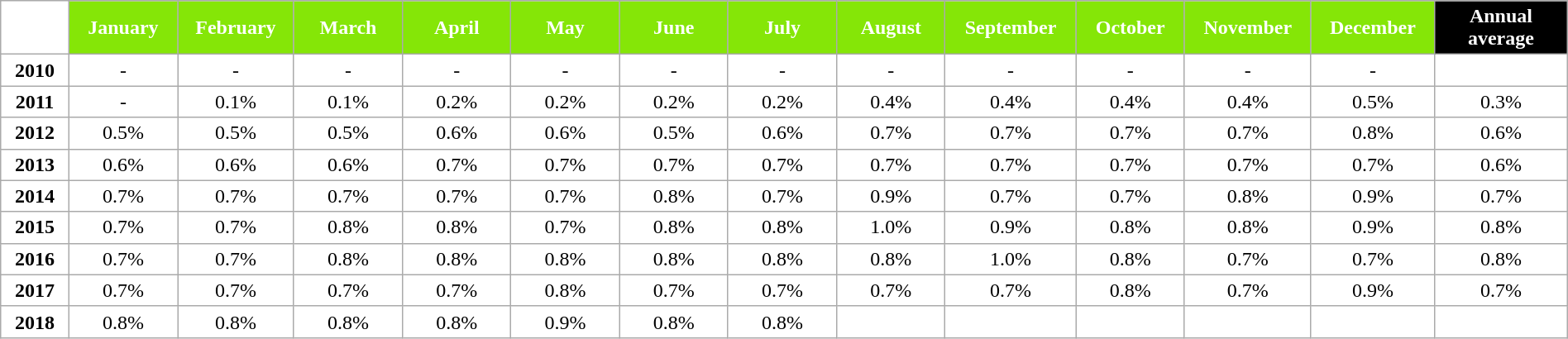<table class="wikitable" style="width:100%; margin:auto; background:#ffffff;">
<tr>
<th style="background:#FFFFFF; color:#FFFFFF;" width="35px"></th>
<th style="background:#85E607; color:#FFFFFF;" width="60px">January</th>
<th style="background:#85E607; color:#FFFFFF;" width="60px">February</th>
<th style="background:#85E607; color:#FFFFFF;" width="60px">March</th>
<th style="background:#85E607; color:#FFFFFF;" width="60px">April</th>
<th style="background:#85E607; color:#FFFFFF;" width="60px">May</th>
<th style="background:#85E607; color:#FFFFFF;" width="60px">June</th>
<th style="background:#85E607; color:#FFFFFF;" width="60px">July</th>
<th style="background:#85E607; color:#FFFFFF;" width="60px">August</th>
<th style="background:#85E607; color:#FFFFFF;" width="60px">September</th>
<th style="background:#85E607; color:#FFFFFF;" width="60px">October</th>
<th style="background:#85E607; color:#FFFFFF;" width="60px">November</th>
<th style="background:#85E607; color:#FFFFFF;" width="60px">December</th>
<th style="background:#000000; color:#FFFFFF;" width="75px">Annual average</th>
</tr>
<tr align="center">
<td><strong>2010</strong></td>
<td>-</td>
<td>-</td>
<td>-</td>
<td>-</td>
<td>-</td>
<td>-</td>
<td>-</td>
<td>-</td>
<td>-</td>
<td>-</td>
<td>-</td>
<td>-</td>
<td></td>
</tr>
<tr align="center">
<td><strong>2011</strong></td>
<td>-</td>
<td>0.1%</td>
<td>0.1%</td>
<td>0.2%</td>
<td>0.2%</td>
<td>0.2%</td>
<td>0.2%</td>
<td>0.4%</td>
<td>0.4%</td>
<td>0.4%</td>
<td>0.4%</td>
<td>0.5%</td>
<td>0.3%</td>
</tr>
<tr align="center">
<td><strong>2012</strong></td>
<td>0.5%</td>
<td>0.5%</td>
<td>0.5%</td>
<td>0.6%</td>
<td>0.6%</td>
<td>0.5%</td>
<td>0.6%</td>
<td>0.7%</td>
<td>0.7%</td>
<td>0.7%</td>
<td>0.7%</td>
<td>0.8%</td>
<td> 0.6%</td>
</tr>
<tr align="center">
<td><strong>2013</strong></td>
<td>0.6%</td>
<td>0.6%</td>
<td>0.6%</td>
<td>0.7%</td>
<td>0.7%</td>
<td>0.7%</td>
<td>0.7%</td>
<td>0.7%</td>
<td>0.7%</td>
<td>0.7%</td>
<td>0.7%</td>
<td>0.7%</td>
<td>0.6%</td>
</tr>
<tr align="center">
<td><strong>2014</strong></td>
<td>0.7%</td>
<td>0.7%</td>
<td>0.7%</td>
<td>0.7%</td>
<td>0.7%</td>
<td>0.8%</td>
<td>0.7%</td>
<td>0.9%</td>
<td>0.7%</td>
<td>0.7%</td>
<td>0.8%</td>
<td>0.9%</td>
<td> 0.7%</td>
</tr>
<tr align="center">
<td><strong>2015</strong></td>
<td>0.7%</td>
<td>0.7%</td>
<td>0.8%</td>
<td>0.8%</td>
<td>0.7%</td>
<td>0.8%</td>
<td>0.8%</td>
<td>1.0%</td>
<td>0.9%</td>
<td>0.8%</td>
<td>0.8%</td>
<td>0.9%</td>
<td> 0.8%</td>
</tr>
<tr align="center">
<td><strong>2016</strong></td>
<td>0.7%</td>
<td>0.7%</td>
<td>0.8%</td>
<td>0.8%</td>
<td>0.8%</td>
<td>0.8%</td>
<td>0.8%</td>
<td>0.8%</td>
<td>1.0%</td>
<td>0.8%</td>
<td>0.7%</td>
<td>0.7%</td>
<td>0.8%</td>
</tr>
<tr align="center">
<td><strong>2017</strong></td>
<td>0.7%</td>
<td>0.7%</td>
<td>0.7%</td>
<td>0.7%</td>
<td>0.8%</td>
<td>0.7%</td>
<td>0.7%</td>
<td>0.7%</td>
<td>0.7%</td>
<td>0.8%</td>
<td>0.7%</td>
<td>0.9%</td>
<td> 0.7%</td>
</tr>
<tr align="center">
<td><strong>2018</strong></td>
<td>0.8%</td>
<td>0.8%</td>
<td>0.8%</td>
<td>0.8%</td>
<td>0.9%</td>
<td>0.8%</td>
<td>0.8%</td>
<td></td>
<td></td>
<td></td>
<td></td>
<td></td>
<td></td>
</tr>
</table>
